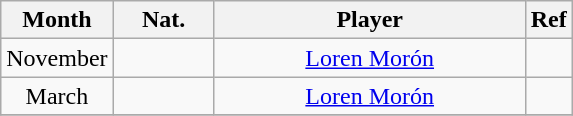<table class="wikitable sortable" style="text-align: center;">
<tr>
<th>Month</th>
<th width=60>Nat.</th>
<th width=200>Player</th>
<th>Ref</th>
</tr>
<tr>
<td>November</td>
<td></td>
<td><a href='#'>Loren Morón</a></td>
<td></td>
</tr>
<tr>
<td>March</td>
<td></td>
<td><a href='#'>Loren Morón</a></td>
<td></td>
</tr>
<tr>
</tr>
</table>
